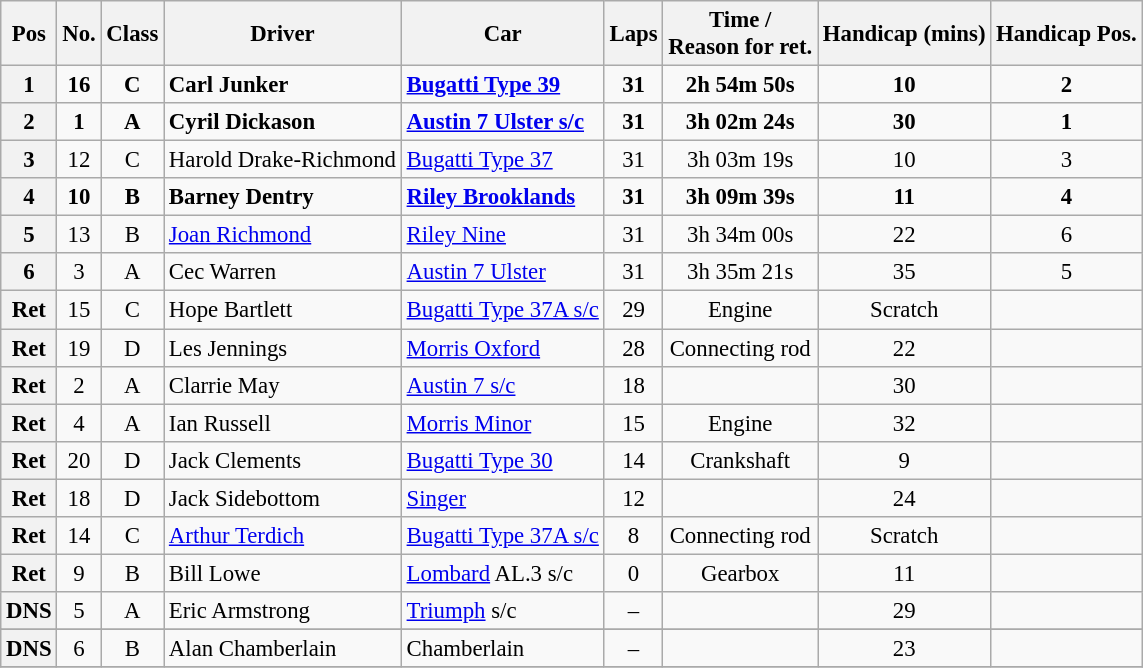<table class="wikitable" style="font-size: 95%;">
<tr>
<th>Pos</th>
<th>No.</th>
<th>Class</th>
<th>Driver</th>
<th>Car</th>
<th>Laps</th>
<th>Time / <br> Reason for ret.</th>
<th>Handicap (mins)</th>
<th>Handicap Pos.</th>
</tr>
<tr style="font-weight:bold">
<th>1</th>
<td align="center">16</td>
<td align="center">C</td>
<td>Carl Junker</td>
<td><a href='#'>Bugatti Type 39</a></td>
<td align="center">31</td>
<td align="center">2h 54m 50s</td>
<td align="center">10</td>
<td align="center">2</td>
</tr>
<tr style="font-weight:bold">
<th>2</th>
<td align="center">1</td>
<td align="center">A</td>
<td>Cyril Dickason</td>
<td><a href='#'>Austin 7 Ulster s/c</a></td>
<td align="center">31</td>
<td align="center">3h 02m 24s</td>
<td align="center">30</td>
<td align="center">1</td>
</tr>
<tr>
<th>3</th>
<td align="center">12</td>
<td align="center">C</td>
<td>Harold Drake-Richmond</td>
<td><a href='#'>Bugatti Type 37</a></td>
<td align="center">31</td>
<td align="center">3h 03m 19s</td>
<td align="center">10</td>
<td align="center">3</td>
</tr>
<tr style="font-weight:bold">
<th>4</th>
<td align="center">10</td>
<td align="center">B</td>
<td>Barney Dentry</td>
<td><a href='#'>Riley Brooklands</a></td>
<td align="center">31</td>
<td align="center">3h 09m 39s</td>
<td align="center">11</td>
<td align="center">4</td>
</tr>
<tr>
<th>5</th>
<td align="center">13</td>
<td align="center">B</td>
<td><a href='#'>Joan Richmond</a></td>
<td><a href='#'>Riley Nine</a></td>
<td align="center">31</td>
<td align="center">3h 34m 00s</td>
<td align="center">22</td>
<td align="center">6</td>
</tr>
<tr>
<th>6</th>
<td align="center">3</td>
<td align="center">A</td>
<td>Cec Warren</td>
<td><a href='#'>Austin 7 Ulster</a></td>
<td align="center">31</td>
<td align="center">3h 35m 21s</td>
<td align="center">35</td>
<td align="center">5</td>
</tr>
<tr>
<th>Ret</th>
<td align="center">15</td>
<td align="center">C</td>
<td>Hope Bartlett</td>
<td><a href='#'>Bugatti Type 37A s/c</a></td>
<td align="center">29</td>
<td align="center">Engine</td>
<td align="center">Scratch</td>
<td align="center"></td>
</tr>
<tr>
<th>Ret</th>
<td align="center">19</td>
<td align="center">D</td>
<td>Les Jennings</td>
<td><a href='#'>Morris Oxford</a></td>
<td align="center">28</td>
<td align="center">Connecting rod</td>
<td align="center">22</td>
<td align="center"></td>
</tr>
<tr>
<th>Ret</th>
<td align="center">2</td>
<td align="center">A</td>
<td>Clarrie May</td>
<td><a href='#'>Austin 7 s/c</a></td>
<td align="center">18</td>
<td align="center"></td>
<td align="center">30</td>
<td align="center"></td>
</tr>
<tr>
<th>Ret</th>
<td align="center">4</td>
<td align="center">A</td>
<td>Ian Russell</td>
<td><a href='#'>Morris Minor</a></td>
<td align="center">15</td>
<td align="center">Engine</td>
<td align="center">32</td>
<td align="center"></td>
</tr>
<tr>
<th>Ret</th>
<td align="center">20</td>
<td align="center">D</td>
<td>Jack Clements</td>
<td><a href='#'>Bugatti Type 30</a></td>
<td align="center">14</td>
<td align="center">Crankshaft</td>
<td align="center">9</td>
<td align="center"></td>
</tr>
<tr>
<th>Ret</th>
<td align="center">18</td>
<td align="center">D</td>
<td>Jack Sidebottom</td>
<td><a href='#'>Singer</a></td>
<td align="center">12</td>
<td align="center"></td>
<td align="center">24</td>
<td align="center"></td>
</tr>
<tr>
<th>Ret</th>
<td align="center">14</td>
<td align="center">C</td>
<td><a href='#'>Arthur Terdich</a></td>
<td><a href='#'>Bugatti Type 37A s/c</a></td>
<td align="center">8</td>
<td align="center">Connecting rod</td>
<td align="center">Scratch</td>
<td align="center"></td>
</tr>
<tr>
<th>Ret</th>
<td align="center">9</td>
<td align="center">B</td>
<td>Bill Lowe</td>
<td><a href='#'>Lombard</a> AL.3 s/c</td>
<td align="center">0</td>
<td align="center">Gearbox</td>
<td align="center">11</td>
<td align="center"></td>
</tr>
<tr>
<th>DNS</th>
<td align="center">5</td>
<td align="center">A</td>
<td>Eric Armstrong</td>
<td><a href='#'>Triumph</a> s/c</td>
<td align="center">–</td>
<td align="center"></td>
<td align="center">29</td>
<td align="center"></td>
</tr>
<tr>
</tr>
<tr>
<th>DNS</th>
<td align="center">6</td>
<td align="center">B</td>
<td>Alan Chamberlain</td>
<td>Chamberlain</td>
<td align="center">–</td>
<td align="center"></td>
<td align="center">23</td>
<td align="center"></td>
</tr>
<tr>
</tr>
</table>
